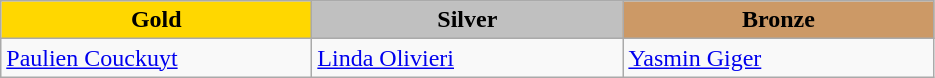<table class="wikitable" style="text-align:left">
<tr align="center">
<td width=200 bgcolor=gold><strong>Gold</strong></td>
<td width=200 bgcolor=silver><strong>Silver</strong></td>
<td width=200 bgcolor=CC9966><strong>Bronze</strong></td>
</tr>
<tr>
<td><a href='#'>Paulien Couckuyt</a><br></td>
<td><a href='#'>Linda Olivieri</a><br></td>
<td><a href='#'>Yasmin Giger</a><br></td>
</tr>
</table>
